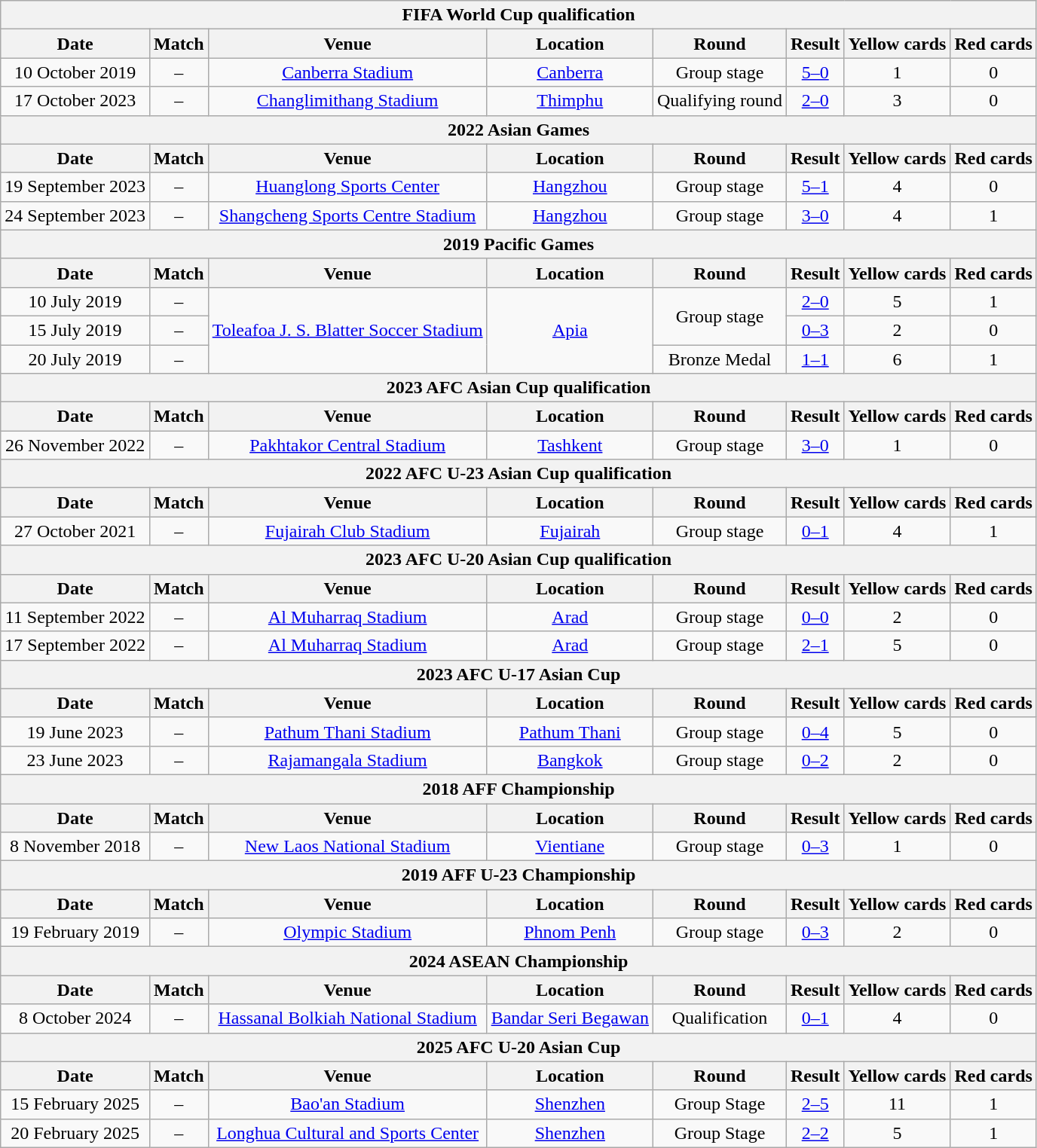<table class="wikitable" style="text-align:center" font-size:small;">
<tr>
<th colspan="8">FIFA World Cup qualification</th>
</tr>
<tr>
<th>Date</th>
<th>Match</th>
<th>Venue</th>
<th>Location</th>
<th>Round</th>
<th>Result</th>
<th>Yellow cards</th>
<th>Red cards</th>
</tr>
<tr>
<td>10 October 2019</td>
<td> – </td>
<td><a href='#'>Canberra Stadium</a></td>
<td><a href='#'>Canberra</a></td>
<td>Group stage</td>
<td><a href='#'>5–0</a></td>
<td>1</td>
<td>0</td>
</tr>
<tr>
<td>17 October 2023</td>
<td> – </td>
<td><a href='#'>Changlimithang Stadium</a></td>
<td><a href='#'>Thimphu</a></td>
<td>Qualifying round</td>
<td><a href='#'>2–0</a></td>
<td>3</td>
<td>0</td>
</tr>
<tr>
<th colspan="8">2022 Asian Games</th>
</tr>
<tr>
<th>Date</th>
<th>Match</th>
<th>Venue</th>
<th>Location</th>
<th>Round</th>
<th>Result</th>
<th>Yellow cards</th>
<th>Red cards</th>
</tr>
<tr>
<td>19 September 2023</td>
<td> – </td>
<td><a href='#'>Huanglong Sports Center</a></td>
<td><a href='#'>Hangzhou</a></td>
<td>Group stage</td>
<td><a href='#'>5–1</a></td>
<td>4</td>
<td>0</td>
</tr>
<tr>
<td>24 September 2023</td>
<td> – </td>
<td><a href='#'>Shangcheng Sports Centre Stadium</a></td>
<td><a href='#'>Hangzhou</a></td>
<td>Group stage</td>
<td><a href='#'>3–0</a></td>
<td>4</td>
<td>1</td>
</tr>
<tr>
<th colspan="8">2019 Pacific Games</th>
</tr>
<tr>
<th>Date</th>
<th>Match</th>
<th>Venue</th>
<th>Location</th>
<th>Round</th>
<th>Result</th>
<th>Yellow cards</th>
<th>Red cards</th>
</tr>
<tr>
<td>10 July 2019</td>
<td> – </td>
<td rowspan="3"><a href='#'>Toleafoa J. S. Blatter Soccer Stadium</a></td>
<td rowspan="3"><a href='#'>Apia</a></td>
<td rowspan="2">Group stage</td>
<td><a href='#'>2–0</a></td>
<td>5</td>
<td>1</td>
</tr>
<tr>
<td>15 July 2019</td>
<td> – </td>
<td><a href='#'>0–3</a></td>
<td>2</td>
<td>0</td>
</tr>
<tr>
<td>20 July 2019</td>
<td> – </td>
<td>Bronze Medal</td>
<td><a href='#'>1–1</a><br></td>
<td>6</td>
<td>1</td>
</tr>
<tr>
<th colspan="8">2023 AFC Asian Cup qualification</th>
</tr>
<tr>
<th>Date</th>
<th>Match</th>
<th>Venue</th>
<th>Location</th>
<th>Round</th>
<th>Result</th>
<th>Yellow cards</th>
<th>Red cards</th>
</tr>
<tr>
<td>26 November 2022</td>
<td> – </td>
<td><a href='#'>Pakhtakor Central Stadium</a></td>
<td><a href='#'>Tashkent</a></td>
<td>Group stage</td>
<td><a href='#'>3–0</a></td>
<td>1</td>
<td>0</td>
</tr>
<tr>
<th colspan="8">2022 AFC U-23 Asian Cup qualification</th>
</tr>
<tr>
<th>Date</th>
<th>Match</th>
<th>Venue</th>
<th>Location</th>
<th>Round</th>
<th>Result</th>
<th>Yellow cards</th>
<th>Red cards</th>
</tr>
<tr>
<td>27 October 2021</td>
<td> – </td>
<td><a href='#'>Fujairah Club Stadium</a></td>
<td><a href='#'>Fujairah</a></td>
<td>Group stage</td>
<td><a href='#'>0–1</a></td>
<td>4</td>
<td>1</td>
</tr>
<tr>
<th colspan="8">2023 AFC U-20 Asian Cup qualification</th>
</tr>
<tr>
<th>Date</th>
<th>Match</th>
<th>Venue</th>
<th>Location</th>
<th>Round</th>
<th>Result</th>
<th>Yellow cards</th>
<th>Red cards</th>
</tr>
<tr>
<td>11 September 2022</td>
<td> – </td>
<td><a href='#'>Al Muharraq Stadium</a></td>
<td><a href='#'>Arad</a></td>
<td>Group stage</td>
<td><a href='#'>0–0</a></td>
<td>2</td>
<td>0</td>
</tr>
<tr>
<td>17 September 2022</td>
<td> – </td>
<td><a href='#'>Al Muharraq Stadium</a></td>
<td><a href='#'>Arad</a></td>
<td>Group stage</td>
<td><a href='#'>2–1</a></td>
<td>5</td>
<td>0</td>
</tr>
<tr>
<th colspan="8">2023 AFC U-17 Asian Cup</th>
</tr>
<tr>
<th>Date</th>
<th>Match</th>
<th>Venue</th>
<th>Location</th>
<th>Round</th>
<th>Result</th>
<th>Yellow cards</th>
<th>Red cards</th>
</tr>
<tr>
<td>19 June 2023</td>
<td> – </td>
<td><a href='#'>Pathum Thani Stadium</a></td>
<td><a href='#'>Pathum Thani</a></td>
<td>Group stage</td>
<td><a href='#'>0–4</a></td>
<td>5</td>
<td>0</td>
</tr>
<tr>
<td>23 June 2023</td>
<td> – </td>
<td><a href='#'>Rajamangala Stadium</a></td>
<td><a href='#'>Bangkok</a></td>
<td>Group stage</td>
<td><a href='#'>0–2</a></td>
<td>2</td>
<td>0</td>
</tr>
<tr>
<th colspan="8">2018 AFF Championship</th>
</tr>
<tr>
<th>Date</th>
<th>Match</th>
<th>Venue</th>
<th>Location</th>
<th>Round</th>
<th>Result</th>
<th>Yellow cards</th>
<th>Red cards</th>
</tr>
<tr>
<td>8 November 2018</td>
<td> – </td>
<td><a href='#'>New Laos National Stadium</a></td>
<td><a href='#'>Vientiane</a></td>
<td>Group stage</td>
<td><a href='#'>0–3</a></td>
<td>1</td>
<td>0</td>
</tr>
<tr>
<th colspan="8">2019 AFF U-23 Championship</th>
</tr>
<tr>
<th>Date</th>
<th>Match</th>
<th>Venue</th>
<th>Location</th>
<th>Round</th>
<th>Result</th>
<th>Yellow cards</th>
<th>Red cards</th>
</tr>
<tr>
<td>19 February 2019</td>
<td> – </td>
<td><a href='#'>Olympic Stadium</a></td>
<td><a href='#'>Phnom Penh</a></td>
<td>Group stage</td>
<td><a href='#'>0–3</a></td>
<td>2</td>
<td>0</td>
</tr>
<tr>
<th colspan="8">2024 ASEAN Championship</th>
</tr>
<tr>
<th>Date</th>
<th>Match</th>
<th>Venue</th>
<th>Location</th>
<th>Round</th>
<th>Result</th>
<th>Yellow cards</th>
<th>Red cards</th>
</tr>
<tr>
<td>8 October 2024</td>
<td> – </td>
<td><a href='#'>Hassanal Bolkiah National Stadium</a></td>
<td><a href='#'>Bandar Seri Begawan</a></td>
<td>Qualification</td>
<td><a href='#'>0–1</a></td>
<td>4</td>
<td>0</td>
</tr>
<tr>
<th colspan="8">2025 AFC U-20 Asian Cup</th>
</tr>
<tr>
<th>Date</th>
<th>Match</th>
<th>Venue</th>
<th>Location</th>
<th>Round</th>
<th>Result</th>
<th>Yellow cards</th>
<th>Red cards</th>
</tr>
<tr>
<td>15 February 2025</td>
<td> – </td>
<td><a href='#'>Bao'an Stadium</a></td>
<td><a href='#'>Shenzhen</a></td>
<td>Group Stage</td>
<td><a href='#'>2–5</a></td>
<td>11</td>
<td>1</td>
</tr>
<tr>
<td>20 February 2025</td>
<td> – </td>
<td><a href='#'>Longhua Cultural and Sports Center</a></td>
<td><a href='#'>Shenzhen</a></td>
<td>Group Stage</td>
<td><a href='#'>2–2</a></td>
<td>5</td>
<td>1</td>
</tr>
</table>
